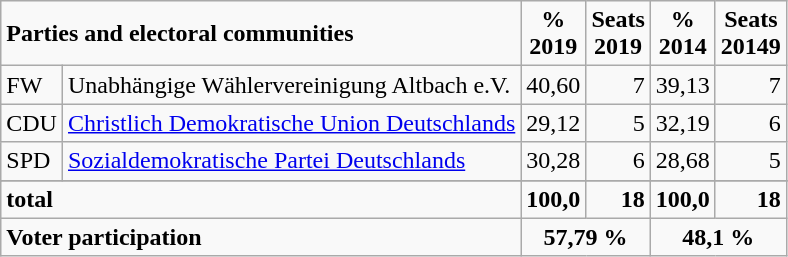<table class="wikitable">
<tr class="hintergrundfarbe5">
<td colspan="2"><strong>Parties and electoral communities</strong></td>
<td align="center"><strong>%<br>2019</strong></td>
<td align="center"><strong>Seats<br>2019</strong></td>
<td align="center"><strong>%<br>2014</strong></td>
<td align="Center"><strong>Seats<br>20149</strong></td>
</tr>
<tr --->
<td>FW</td>
<td>Unabhängige Wählervereinigung Altbach e.V.</td>
<td align="right">40,60</td>
<td align="right">7</td>
<td align="right">39,13</td>
<td align="right">7</td>
</tr>
<tr --->
<td>CDU</td>
<td><a href='#'>Christlich Demokratische Union Deutschlands</a></td>
<td align="right">29,12</td>
<td align="right">5</td>
<td align="right">32,19</td>
<td align="right">6</td>
</tr>
<tr --->
<td>SPD</td>
<td><a href='#'>Sozialdemokratische Partei Deutschlands</a></td>
<td align="right">30,28</td>
<td align="right">6</td>
<td align="right">28,68</td>
<td align="right">5</td>
</tr>
<tr --->
</tr>
<tr -- class="hintergrundfarbe5">
<td colspan="2"><strong>total</strong></td>
<td align="right"><strong>100,0</strong></td>
<td align="right"><strong>18</strong></td>
<td align="right"><strong>100,0</strong></td>
<td align="right"><strong>18</strong></td>
</tr>
<tr -- class="hintergrundfarbe5">
<td colspan="2"><strong>Voter participation</strong></td>
<td colspan="2" align="center"><strong>57,79 %</strong></td>
<td colspan="2" align="center"><strong>48,1 %</strong></td>
</tr>
</table>
